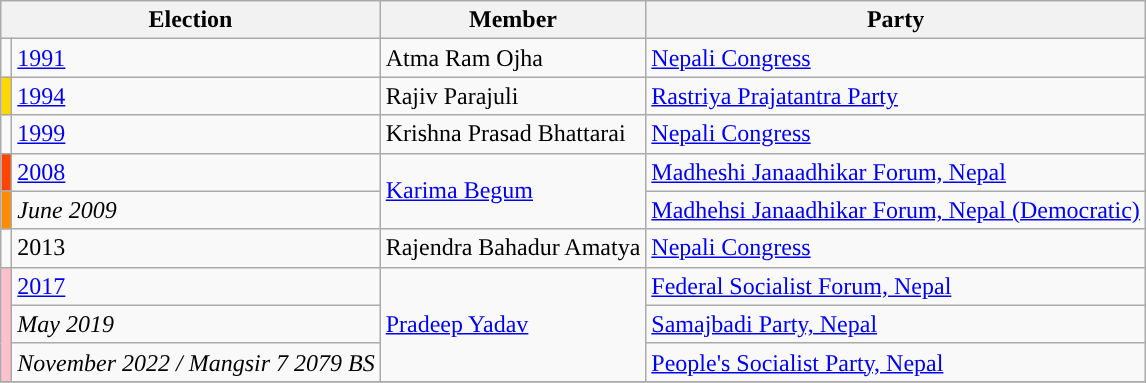<table class="wikitable">
<tr>
<th colspan="2">Election</th>
<th>Member</th>
<th>Party</th>
</tr>
<tr>
<td style="background-color:"></td>
<td><a href='#'>1991</a></td>
<td>Atma Ram Ojha</td>
<td><a href='#'>Nepali Congress</a></td>
</tr>
<tr>
<td style="background-color:gold"></td>
<td><a href='#'>1994</a></td>
<td>Rajiv Parajuli</td>
<td><a href='#'>Rastriya Prajatantra Party</a></td>
</tr>
<tr>
<td style="background-color:"></td>
<td><a href='#'>1999</a></td>
<td>Krishna Prasad Bhattarai</td>
<td><a href='#'>Nepali Congress</a></td>
</tr>
<tr>
<td style="background-color:orangered"></td>
<td><a href='#'>2008</a></td>
<td rowspan="2"><a href='#'>Karima Begum</a></td>
<td><a href='#'>Madheshi Janaadhikar Forum, Nepal</a></td>
</tr>
<tr>
<td style="background-color:darkorange"></td>
<td><em>June 2009</em></td>
<td><a href='#'>Madhehsi Janaadhikar Forum, Nepal (Democratic)</a></td>
</tr>
<tr>
<td style="background-color:"></td>
<td>2013</td>
<td>Rajendra Bahadur Amatya</td>
<td><a href='#'>Nepali Congress</a></td>
</tr>
<tr>
<td rowspan="3" style="background-color:pink"></td>
<td><a href='#'>2017</a></td>
<td rowspan="3"><a href='#'>Pradeep Yadav</a></td>
<td><a href='#'>Federal Socialist Forum, Nepal</a></td>
</tr>
<tr>
<td><em>May 2019</em></td>
<td><a href='#'>Samajbadi Party, Nepal</a></td>
</tr>
<tr>
<td><em>November 2022 / Mangsir 7 2079 BS</em></td>
<td><a href='#'>People's Socialist Party, Nepal</a></td>
</tr>
<tr>
</tr>
</table>
